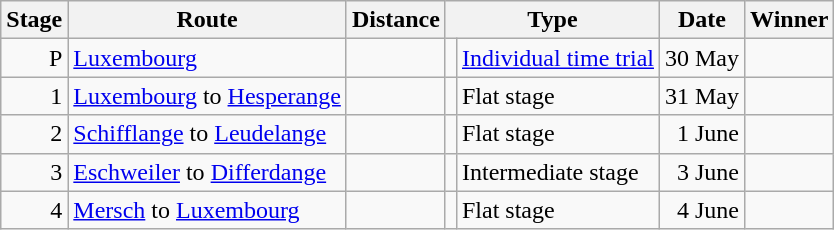<table class="wikitable">
<tr>
<th>Stage</th>
<th>Route</th>
<th>Distance</th>
<th colspan=2>Type</th>
<th>Date</th>
<th>Winner</th>
</tr>
<tr>
<td align=right>P</td>
<td><a href='#'>Luxembourg</a></td>
<td></td>
<td></td>
<td><a href='#'>Individual time trial</a></td>
<td align=right>30 May</td>
<td></td>
</tr>
<tr>
<td align=right>1</td>
<td><a href='#'>Luxembourg</a> to <a href='#'>Hesperange</a></td>
<td></td>
<td></td>
<td>Flat stage</td>
<td align=right>31 May</td>
<td></td>
</tr>
<tr>
<td align=right>2</td>
<td><a href='#'>Schifflange</a> to <a href='#'>Leudelange</a></td>
<td></td>
<td></td>
<td>Flat stage</td>
<td align=right>1 June</td>
<td></td>
</tr>
<tr>
<td align=right>3</td>
<td><a href='#'>Eschweiler</a> to <a href='#'>Differdange</a></td>
<td></td>
<td></td>
<td>Intermediate stage</td>
<td align=right>3 June</td>
<td></td>
</tr>
<tr>
<td align=right>4</td>
<td><a href='#'>Mersch</a> to <a href='#'>Luxembourg</a></td>
<td></td>
<td></td>
<td>Flat stage</td>
<td align=right>4 June</td>
<td></td>
</tr>
</table>
